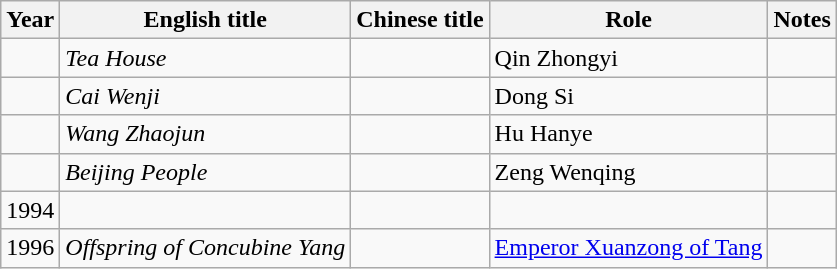<table class="wikitable">
<tr>
<th>Year</th>
<th>English title</th>
<th>Chinese title</th>
<th>Role</th>
<th>Notes</th>
</tr>
<tr>
<td></td>
<td><em>Tea House</em></td>
<td></td>
<td>Qin Zhongyi</td>
<td></td>
</tr>
<tr>
<td></td>
<td><em>Cai Wenji</em></td>
<td></td>
<td>Dong Si</td>
<td></td>
</tr>
<tr>
<td></td>
<td><em>Wang Zhaojun</em></td>
<td></td>
<td>Hu Hanye</td>
<td></td>
</tr>
<tr>
<td></td>
<td><em>Beijing People</em></td>
<td></td>
<td>Zeng Wenqing</td>
<td></td>
</tr>
<tr>
<td>1994</td>
<td></td>
<td></td>
<td></td>
<td></td>
</tr>
<tr>
<td>1996</td>
<td><em>Offspring of Concubine Yang</em></td>
<td></td>
<td><a href='#'>Emperor Xuanzong of Tang</a></td>
<td></td>
</tr>
</table>
